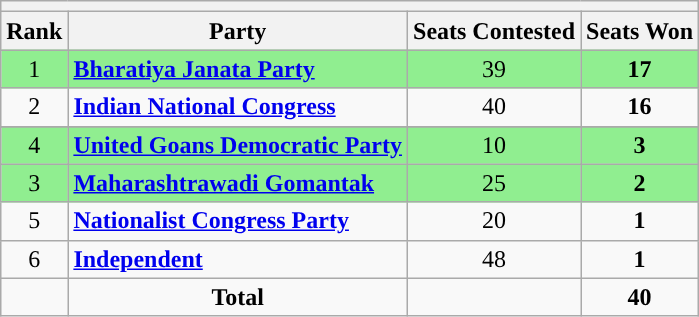<table class="wikitable sortable" style="text-align: center;">
<tr>
<th colspan=10></th>
</tr>
<tr>
<th align="center">Rank</th>
<th align="center">Party</th>
<th align="center">Seats Contested</th>
<th align="center">Seats Won</th>
</tr>
<tr style="background: #90EE90;">
<td>1</td>
<td align="left"><strong><a href='#'>Bharatiya Janata Party</a></strong></td>
<td>39</td>
<td><strong>17</strong></td>
</tr>
<tr>
<td>2</td>
<td align="left"><strong><a href='#'>Indian National Congress</a></strong></td>
<td>40</td>
<td><strong>16</strong></td>
</tr>
<tr style="background:">
</tr>
<tr style="background: #90EE90;">
<td>4</td>
<td align="left"><strong><a href='#'>United Goans Democratic Party</a></strong></td>
<td>10</td>
<td><strong>3</strong></td>
</tr>
<tr style="background: #90EE90;">
<td>3</td>
<td align="left"><strong><a href='#'>Maharashtrawadi Gomantak</a></strong></td>
<td>25</td>
<td><strong>2</strong></td>
</tr>
<tr "background: #90EE90;">
<td>5</td>
<td align="left"><strong><a href='#'>Nationalist Congress Party</a></strong></td>
<td>20</td>
<td><strong>1</strong></td>
</tr>
<tr style="background:">
<td>6</td>
<td align="left"><strong><a href='#'>Independent</a></strong></td>
<td>48</td>
<td><strong>1</strong></td>
</tr>
<tr>
<td></td>
<td align="centre"><strong>Total </strong></td>
<td></td>
<td><strong>40</strong></td>
</tr>
</table>
